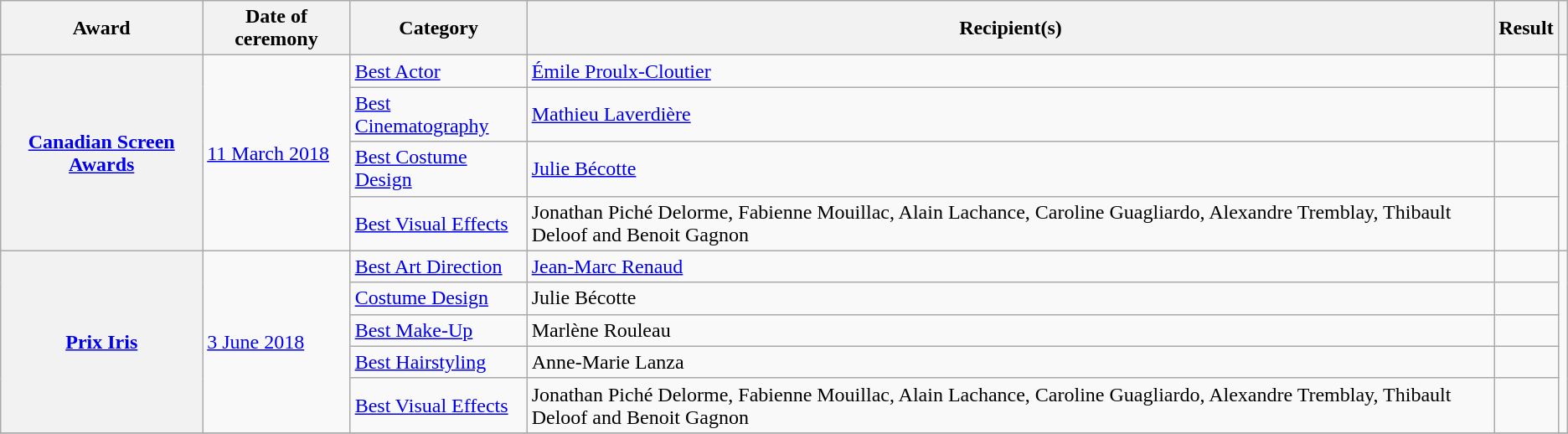<table class="wikitable plainrowheaders sortable">
<tr>
<th scope="col">Award</th>
<th scope="col">Date of ceremony</th>
<th scope="col">Category</th>
<th scope="col">Recipient(s)</th>
<th scope="col">Result</th>
<th scope="col" class="unsortable"></th>
</tr>
<tr>
<th scope="row" rowspan=4><a href='#'>Canadian Screen Awards</a></th>
<td rowspan="4"><a href='#'>11 March 2018</a></td>
<td><a href='#'>Best Actor</a></td>
<td><a href='#'>Émile Proulx-Cloutier</a></td>
<td></td>
<td rowspan="4"></td>
</tr>
<tr>
<td><a href='#'>Best Cinematography</a></td>
<td><a href='#'>Mathieu Laverdière</a></td>
<td></td>
</tr>
<tr>
<td><a href='#'>Best Costume Design</a></td>
<td><a href='#'>Julie Bécotte</a></td>
<td></td>
</tr>
<tr>
<td><a href='#'>Best Visual Effects</a></td>
<td>Jonathan Piché Delorme, Fabienne Mouillac, Alain Lachance, Caroline Guagliardo, Alexandre Tremblay, Thibault Deloof and Benoit Gagnon</td>
<td></td>
</tr>
<tr>
<th scope="row" rowspan=5><a href='#'>Prix Iris</a></th>
<td rowspan="5"><a href='#'>3 June 2018</a></td>
<td><a href='#'>Best Art Direction</a></td>
<td><a href='#'>Jean-Marc Renaud</a></td>
<td></td>
<td rowspan="5"></td>
</tr>
<tr>
<td><a href='#'>Costume Design</a></td>
<td>Julie Bécotte</td>
<td></td>
</tr>
<tr>
<td><a href='#'>Best Make-Up</a></td>
<td>Marlène Rouleau</td>
<td></td>
</tr>
<tr>
<td><a href='#'>Best Hairstyling</a></td>
<td>Anne-Marie Lanza</td>
<td></td>
</tr>
<tr>
<td><a href='#'>Best Visual Effects</a></td>
<td>Jonathan Piché Delorme, Fabienne Mouillac, Alain Lachance, Caroline Guagliardo, Alexandre Tremblay, Thibault Deloof and Benoit Gagnon</td>
<td></td>
</tr>
<tr>
</tr>
</table>
